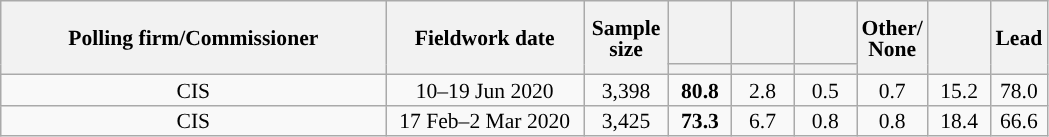<table class="wikitable collapsible collapsed" style="text-align:center; font-size:90%; line-height:14px;">
<tr style="height:42px;">
<th style="width:250px;" rowspan="2">Polling firm/Commissioner</th>
<th style="width:125px;" rowspan="2">Fieldwork date</th>
<th style="width:50px;" rowspan="2">Sample size</th>
<th style="width:35px;"></th>
<th style="width:35px;"></th>
<th style="width:35px;"></th>
<th style="width:35px;" rowspan="2">Other/<br>None</th>
<th style="width:35px;" rowspan="2"></th>
<th style="width:30px;" rowspan="2">Lead</th>
</tr>
<tr>
<th style="color:inherit;background:"></th>
<th style="color:inherit;background:"></th>
<th style="color:inherit;background:"></th>
</tr>
<tr>
<td>CIS</td>
<td>10–19 Jun 2020</td>
<td>3,398</td>
<td><strong>80.8</strong></td>
<td>2.8</td>
<td>0.5</td>
<td>0.7</td>
<td>15.2</td>
<td style="background:">78.0</td>
</tr>
<tr>
<td>CIS</td>
<td>17 Feb–2 Mar 2020</td>
<td>3,425</td>
<td><strong>73.3</strong></td>
<td>6.7</td>
<td>0.8</td>
<td>0.8</td>
<td>18.4</td>
<td style="background:">66.6</td>
</tr>
</table>
